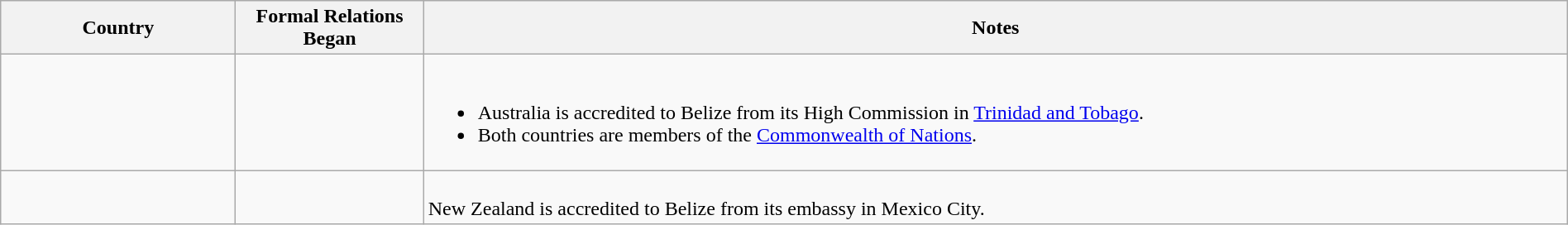<table class="wikitable sortable" style="width:100%; margin:auto;">
<tr>
<th style="width:15%;">Country</th>
<th style="width:12%;">Formal Relations Began</th>
<th>Notes</th>
</tr>
<tr valign="top">
<td></td>
<td></td>
<td><br><ul><li>Australia is accredited to Belize from its High Commission in <a href='#'>Trinidad and Tobago</a>.</li><li>Both countries are members of the <a href='#'>Commonwealth of Nations</a>.</li></ul></td>
</tr>
<tr valign="top">
<td></td>
<td></td>
<td><br>New Zealand is accredited to Belize from its embassy in Mexico City.</td>
</tr>
</table>
